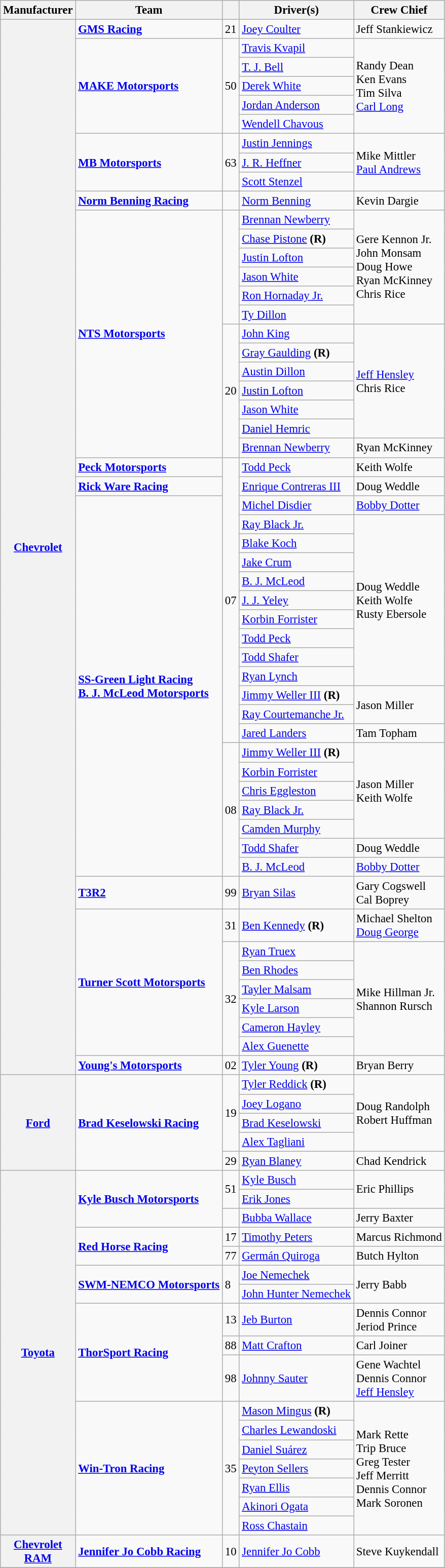<table class="wikitable" style="font-size: 95%;">
<tr>
<th>Manufacturer</th>
<th>Team</th>
<th></th>
<th>Driver(s)</th>
<th>Crew Chief</th>
</tr>
<tr>
<th rowspan=54><a href='#'>Chevrolet</a></th>
<td><strong><a href='#'>GMS Racing</a></strong></td>
<td>21</td>
<td><a href='#'>Joey Coulter</a></td>
<td>Jeff Stankiewicz</td>
</tr>
<tr>
<td rowspan=5><strong><a href='#'>MAKE Motorsports</a></strong></td>
<td rowspan=5>50</td>
<td><a href='#'>Travis Kvapil</a> <small></small></td>
<td rowspan=5>Randy Dean<br>Ken Evans<br>Tim Silva<br><a href='#'>Carl Long</a></td>
</tr>
<tr>
<td><a href='#'>T. J. Bell</a> <small></small></td>
</tr>
<tr>
<td><a href='#'>Derek White</a> <small></small></td>
</tr>
<tr>
<td><a href='#'>Jordan Anderson</a> <small></small></td>
</tr>
<tr>
<td><a href='#'>Wendell Chavous</a> <small></small></td>
</tr>
<tr>
<td rowspan=3><strong><a href='#'>MB Motorsports</a></strong></td>
<td rowspan=3>63</td>
<td><a href='#'>Justin Jennings</a> <small></small></td>
<td rowspan=3>Mike Mittler<br><a href='#'>Paul Andrews</a></td>
</tr>
<tr>
<td><a href='#'>J. R. Heffner</a> <small></small></td>
</tr>
<tr>
<td><a href='#'>Scott Stenzel</a> <small></small></td>
</tr>
<tr>
<td><strong><a href='#'>Norm Benning Racing</a></strong></td>
<td></td>
<td><a href='#'>Norm Benning</a></td>
<td>Kevin Dargie</td>
</tr>
<tr>
<td rowspan=13><strong><a href='#'>NTS Motorsports</a></strong></td>
<td rowspan=6></td>
<td><a href='#'>Brennan Newberry</a> <small></small></td>
<td rowspan=6>Gere Kennon Jr.<br>John Monsam<br>Doug Howe<br>Ryan McKinney<br>Chris Rice</td>
</tr>
<tr>
<td><a href='#'>Chase Pistone</a> <strong>(R)</strong> <small></small></td>
</tr>
<tr>
<td><a href='#'>Justin Lofton</a> <small></small></td>
</tr>
<tr>
<td><a href='#'>Jason White</a> <small></small></td>
</tr>
<tr>
<td><a href='#'>Ron Hornaday Jr.</a> <small></small></td>
</tr>
<tr>
<td><a href='#'>Ty Dillon</a> <small></small></td>
</tr>
<tr>
<td rowspan=7>20</td>
<td><a href='#'>John King</a> <small></small></td>
<td rowspan=6><a href='#'>Jeff Hensley</a><br>Chris Rice</td>
</tr>
<tr>
<td><a href='#'>Gray Gaulding</a> <strong>(R)</strong> <small></small></td>
</tr>
<tr>
<td><a href='#'>Austin Dillon</a> <small></small></td>
</tr>
<tr>
<td><a href='#'>Justin Lofton</a> <small></small></td>
</tr>
<tr>
<td><a href='#'>Jason White</a> <small></small></td>
</tr>
<tr>
<td><a href='#'>Daniel Hemric</a> <small></small></td>
</tr>
<tr>
<td><a href='#'>Brennan Newberry</a> <small></small></td>
<td>Ryan McKinney</td>
</tr>
<tr>
<td><strong><a href='#'>Peck Motorsports</a></strong></td>
<td rowspan=15>07</td>
<td><a href='#'>Todd Peck</a> <small></small></td>
<td>Keith Wolfe</td>
</tr>
<tr>
<td><strong><a href='#'>Rick Ware Racing</a></strong></td>
<td><a href='#'>Enrique Contreras III</a> <small></small></td>
<td>Doug Weddle</td>
</tr>
<tr>
<td rowspan=20><strong><a href='#'>SS-Green Light Racing</a></strong> <br> <strong><a href='#'>B. J. McLeod Motorsports</a></strong></td>
<td><a href='#'>Michel Disdier</a> <small></small></td>
<td><a href='#'>Bobby Dotter</a></td>
</tr>
<tr>
<td><a href='#'>Ray Black Jr.</a> <small></small></td>
<td rowspan=9>Doug Weddle<br>Keith Wolfe<br>Rusty Ebersole</td>
</tr>
<tr>
<td><a href='#'>Blake Koch</a> <small></small></td>
</tr>
<tr>
<td><a href='#'>Jake Crum</a> <small></small></td>
</tr>
<tr>
<td><a href='#'>B. J. McLeod</a> <small></small></td>
</tr>
<tr>
<td><a href='#'>J. J. Yeley</a> <small></small></td>
</tr>
<tr>
<td><a href='#'>Korbin Forrister</a> <small></small></td>
</tr>
<tr>
<td><a href='#'>Todd Peck</a> <small></small></td>
</tr>
<tr>
<td><a href='#'>Todd Shafer</a> <small></small></td>
</tr>
<tr>
<td><a href='#'>Ryan Lynch</a> <small></small></td>
</tr>
<tr>
<td><a href='#'>Jimmy Weller III</a> <strong>(R)</strong> <small></small></td>
<td rowspan=2>Jason Miller</td>
</tr>
<tr>
<td><a href='#'>Ray Courtemanche Jr.</a> <small></small></td>
</tr>
<tr>
<td><a href='#'>Jared Landers</a> <small></small></td>
<td>Tam Topham</td>
</tr>
<tr>
<td rowspan=7>08</td>
<td><a href='#'>Jimmy Weller III</a> <strong>(R)</strong> <small></small></td>
<td rowspan=5>Jason Miller<br>Keith Wolfe</td>
</tr>
<tr>
<td><a href='#'>Korbin Forrister</a> <small></small></td>
</tr>
<tr>
<td><a href='#'>Chris Eggleston</a> <small></small></td>
</tr>
<tr>
<td><a href='#'>Ray Black Jr.</a> <small></small></td>
</tr>
<tr>
<td><a href='#'>Camden Murphy</a> <small></small></td>
</tr>
<tr>
<td><a href='#'>Todd Shafer</a> <small></small></td>
<td>Doug Weddle</td>
</tr>
<tr>
<td><a href='#'>B. J. McLeod</a> <small></small></td>
<td><a href='#'>Bobby Dotter</a></td>
</tr>
<tr>
<td><strong><a href='#'>T3R2</a></strong></td>
<td>99</td>
<td><a href='#'>Bryan Silas</a></td>
<td>Gary Cogswell<br>Cal Boprey</td>
</tr>
<tr>
<td rowspan=7><strong><a href='#'>Turner Scott Motorsports</a></strong></td>
<td>31</td>
<td><a href='#'>Ben Kennedy</a> <strong>(R)</strong></td>
<td>Michael Shelton<br><a href='#'>Doug George</a></td>
</tr>
<tr>
<td rowspan=6>32</td>
<td><a href='#'>Ryan Truex</a> <small></small></td>
<td rowspan=6>Mike Hillman Jr.<br>Shannon Rursch</td>
</tr>
<tr>
<td><a href='#'>Ben Rhodes</a> <small></small></td>
</tr>
<tr>
<td><a href='#'>Tayler Malsam</a> <small></small></td>
</tr>
<tr>
<td><a href='#'>Kyle Larson</a> <small></small></td>
</tr>
<tr>
<td><a href='#'>Cameron Hayley</a> <small></small></td>
</tr>
<tr>
<td><a href='#'>Alex Guenette</a> <small></small></td>
</tr>
<tr>
<td><strong><a href='#'>Young's Motorsports</a></strong></td>
<td>02</td>
<td><a href='#'>Tyler Young</a> <strong>(R)</strong></td>
<td>Bryan Berry</td>
</tr>
<tr>
<th rowspan=5><a href='#'>Ford</a></th>
<td rowspan=5><strong><a href='#'>Brad Keselowski Racing</a></strong></td>
<td rowspan=4>19</td>
<td><a href='#'>Tyler Reddick</a> <strong>(R)</strong> <small></small></td>
<td rowspan=4>Doug Randolph<br>Robert Huffman</td>
</tr>
<tr>
<td><a href='#'>Joey Logano</a> <small></small></td>
</tr>
<tr>
<td><a href='#'>Brad Keselowski</a> <small></small></td>
</tr>
<tr>
<td><a href='#'>Alex Tagliani</a> <small></small></td>
</tr>
<tr>
<td>29</td>
<td><a href='#'>Ryan Blaney</a></td>
<td>Chad Kendrick</td>
</tr>
<tr>
<th rowspan=17><a href='#'>Toyota</a></th>
<td rowspan=3><strong><a href='#'>Kyle Busch Motorsports</a></strong></td>
<td rowspan=2>51</td>
<td><a href='#'>Kyle Busch</a> <small></small></td>
<td rowspan=2>Eric Phillips</td>
</tr>
<tr>
<td><a href='#'>Erik Jones</a> <small></small></td>
</tr>
<tr>
<td></td>
<td><a href='#'>Bubba Wallace</a></td>
<td>Jerry Baxter</td>
</tr>
<tr>
<td rowspan=2><strong><a href='#'>Red Horse Racing</a></strong></td>
<td>17</td>
<td><a href='#'>Timothy Peters</a></td>
<td>Marcus Richmond</td>
</tr>
<tr>
<td>77</td>
<td><a href='#'>Germán Quiroga</a></td>
<td>Butch Hylton</td>
</tr>
<tr>
<td rowspan=2><strong><a href='#'>SWM-NEMCO Motorsports</a></strong></td>
<td rowspan=2>8</td>
<td><a href='#'>Joe Nemechek</a> <small></small></td>
<td rowspan=2>Jerry Babb</td>
</tr>
<tr>
<td><a href='#'>John Hunter Nemechek</a> <small></small></td>
</tr>
<tr>
<td rowspan=3><strong><a href='#'>ThorSport Racing</a></strong></td>
<td>13</td>
<td><a href='#'>Jeb Burton</a></td>
<td>Dennis Connor<br>Jeriod Prince</td>
</tr>
<tr>
<td>88</td>
<td><a href='#'>Matt Crafton</a></td>
<td>Carl Joiner</td>
</tr>
<tr>
<td>98</td>
<td><a href='#'>Johnny Sauter</a></td>
<td>Gene Wachtel<br>Dennis Connor<br><a href='#'>Jeff Hensley</a></td>
</tr>
<tr>
<td rowspan=7><strong><a href='#'>Win-Tron Racing</a></strong></td>
<td rowspan=7>35</td>
<td><a href='#'>Mason Mingus</a> <strong>(R)</strong> <small></small></td>
<td rowspan=7>Mark Rette<br>Trip Bruce<br>Greg Tester<br>Jeff Merritt<br>Dennis Connor<br>Mark Soronen</td>
</tr>
<tr>
<td><a href='#'>Charles Lewandoski</a> <small></small></td>
</tr>
<tr>
<td><a href='#'>Daniel Suárez</a> <small></small></td>
</tr>
<tr>
<td><a href='#'>Peyton Sellers</a> <small></small></td>
</tr>
<tr>
<td><a href='#'>Ryan Ellis</a> <small></small></td>
</tr>
<tr>
<td><a href='#'>Akinori Ogata</a> <small></small></td>
</tr>
<tr>
<td><a href='#'>Ross Chastain</a> <small></small></td>
</tr>
<tr>
<th><a href='#'>Chevrolet</a> <small></small> <br><a href='#'>RAM</a> <small></small></th>
<td><strong><a href='#'>Jennifer Jo Cobb Racing</a></strong></td>
<td>10</td>
<td><a href='#'>Jennifer Jo Cobb</a></td>
<td>Steve Kuykendall</td>
</tr>
<tr>
</tr>
</table>
